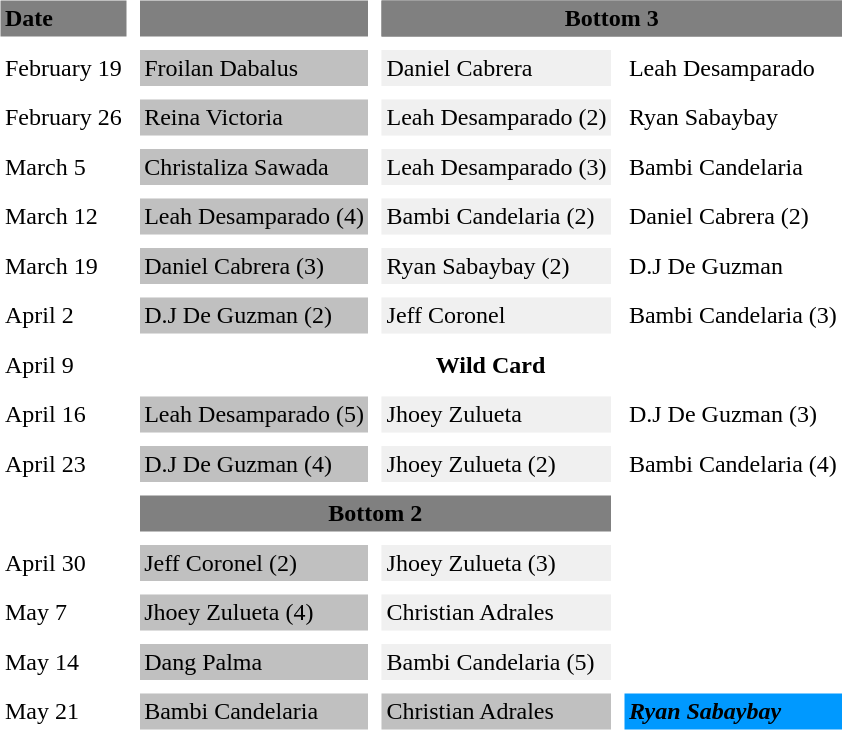<table cellpadding=3 cellspacing=9>
<tr bgcolor=#808080>
<td><strong>Date</strong></td>
<td></td>
<td bgcolor=#808080 colspan="4" align="center"><strong>Bottom 3</strong></td>
</tr>
<tr>
<td>February 19</td>
<td bgcolor="#C0C0C0">Froilan Dabalus</td>
<td bgcolor="#F0F0F0">Daniel Cabrera</td>
<td>Leah Desamparado</td>
</tr>
<tr>
<td>February 26</td>
<td bgcolor="#C0C0C0">Reina Victoria</td>
<td bgcolor="#F0F0F0">Leah Desamparado (2)</td>
<td>Ryan Sabaybay</td>
</tr>
<tr>
<td>March 5</td>
<td bgcolor="#C0C0C0">Christaliza Sawada</td>
<td bgcolor="#F0F0F0">Leah Desamparado (3)</td>
<td>Bambi Candelaria</td>
</tr>
<tr>
<td>March 12</td>
<td bgcolor="#C0C0C0">Leah Desamparado (4)</td>
<td bgcolor="#F0F0F0">Bambi Candelaria (2)</td>
<td>Daniel Cabrera (2)</td>
</tr>
<tr>
<td>March 19</td>
<td bgcolor="#C0C0C0">Daniel Cabrera (3)</td>
<td bgcolor="#F0F0F0">Ryan Sabaybay (2)</td>
<td>D.J De Guzman</td>
</tr>
<tr>
<td>April 2</td>
<td bgcolor="#C0C0C0">D.J De Guzman (2)</td>
<td bgcolor="#F0F0F0">Jeff Coronel</td>
<td>Bambi Candelaria (3)</td>
</tr>
<tr>
<td>April 9</td>
<td colspan="3" align="center"><strong>Wild Card</strong></td>
</tr>
<tr>
<td>April 16</td>
<td bgcolor="#C0C0C0">Leah Desamparado (5)</td>
<td bgcolor="#F0F0F0">Jhoey Zulueta</td>
<td>D.J De Guzman (3)</td>
</tr>
<tr>
<td>April 23</td>
<td bgcolor="#C0C0C0">D.J De Guzman (4)</td>
<td bgcolor="#F0F0F0">Jhoey Zulueta (2)</td>
<td>Bambi Candelaria (4)</td>
</tr>
<tr>
<td></td>
<td bgcolor=#808080 colspan="2" align="center"><strong>Bottom 2</strong></td>
</tr>
<tr>
<td>April 30</td>
<td bgcolor="#C0C0C0">Jeff Coronel (2)</td>
<td bgcolor="#F0F0F0">Jhoey Zulueta (3)</td>
</tr>
<tr>
<td>May 7</td>
<td bgcolor="#C0C0C0">Jhoey Zulueta (4)</td>
<td bgcolor="#F0F0F0">Christian Adrales</td>
</tr>
<tr>
<td>May 14</td>
<td bgcolor="#C0C0C0">Dang Palma</td>
<td bgcolor="#F0F0F0">Bambi Candelaria (5)</td>
</tr>
<tr>
<td>May 21</td>
<td bgcolor="#C0C0C0">Bambi Candelaria</td>
<td bgcolor="#C0C0C0">Christian Adrales</td>
<td bgcolor="0099ff"><strong><em>Ryan Sabaybay</em></strong></td>
</tr>
</table>
